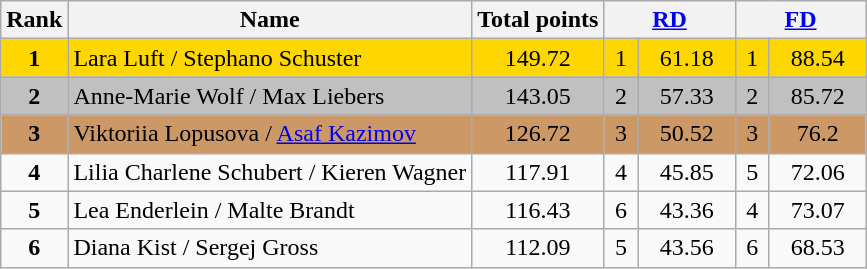<table class="wikitable sortable">
<tr>
<th>Rank</th>
<th>Name</th>
<th>Total points</th>
<th colspan="2" width="80px"><a href='#'>RD</a></th>
<th colspan="2" width="80px"><a href='#'>FD</a></th>
</tr>
<tr bgcolor="gold">
<td align="center"><strong>1</strong></td>
<td>Lara Luft / Stephano Schuster</td>
<td align="center">149.72</td>
<td align="center">1</td>
<td align="center">61.18</td>
<td align="center">1</td>
<td align="center">88.54</td>
</tr>
<tr bgcolor="silver">
<td align="center"><strong>2</strong></td>
<td>Anne-Marie Wolf / Max Liebers</td>
<td align="center">143.05</td>
<td align="center">2</td>
<td align="center">57.33</td>
<td align="center">2</td>
<td align="center">85.72</td>
</tr>
<tr bgcolor="cc9966">
<td align="center"><strong>3</strong></td>
<td>Viktoriia Lopusova / <a href='#'>Asaf Kazimov</a></td>
<td align="center">126.72</td>
<td align="center">3</td>
<td align="center">50.52</td>
<td align="center">3</td>
<td align="center">76.2</td>
</tr>
<tr>
<td align="center"><strong>4</strong></td>
<td>Lilia Charlene Schubert / Kieren Wagner</td>
<td align="center">117.91</td>
<td align="center">4</td>
<td align="center">45.85</td>
<td align="center">5</td>
<td align="center">72.06</td>
</tr>
<tr>
<td align="center"><strong>5</strong></td>
<td>Lea Enderlein / Malte Brandt</td>
<td align="center">116.43</td>
<td align="center">6</td>
<td align="center">43.36</td>
<td align="center">4</td>
<td align="center">73.07</td>
</tr>
<tr>
<td align="center"><strong>6</strong></td>
<td>Diana Kist / Sergej Gross</td>
<td align="center">112.09</td>
<td align="center">5</td>
<td align="center">43.56</td>
<td align="center">6</td>
<td align="center">68.53</td>
</tr>
</table>
